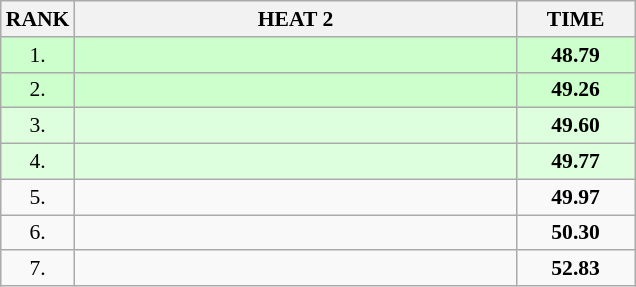<table class="wikitable" style="border-collapse: collapse; font-size: 90%;">
<tr>
<th>RANK</th>
<th style="width: 20em">HEAT 2</th>
<th style="width: 5em">TIME</th>
</tr>
<tr style="background:#ccffcc;">
<td align="center">1.</td>
<td></td>
<td align="center"><strong>48.79</strong></td>
</tr>
<tr style="background:#ccffcc;">
<td align="center">2.</td>
<td></td>
<td align="center"><strong>49.26</strong></td>
</tr>
<tr style="background:#ddffdd;">
<td align="center">3.</td>
<td></td>
<td align="center"><strong>49.60</strong></td>
</tr>
<tr style="background:#ddffdd;">
<td align="center">4.</td>
<td></td>
<td align="center"><strong>49.77</strong></td>
</tr>
<tr>
<td align="center">5.</td>
<td></td>
<td align="center"><strong>49.97</strong></td>
</tr>
<tr>
<td align="center">6.</td>
<td></td>
<td align="center"><strong>50.30</strong></td>
</tr>
<tr>
<td align="center">7.</td>
<td></td>
<td align="center"><strong>52.83</strong></td>
</tr>
</table>
